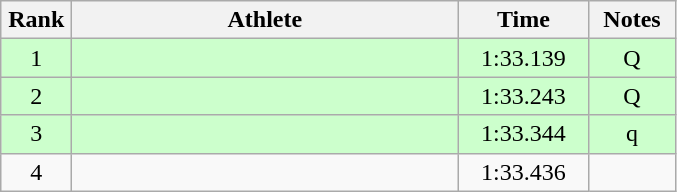<table class=wikitable style="text-align:center">
<tr>
<th width=40>Rank</th>
<th width=250>Athlete</th>
<th width=80>Time</th>
<th width=50>Notes</th>
</tr>
<tr bgcolor="ccffcc">
<td>1</td>
<td align=left></td>
<td>1:33.139</td>
<td>Q</td>
</tr>
<tr bgcolor="ccffcc">
<td>2</td>
<td align=left></td>
<td>1:33.243</td>
<td>Q</td>
</tr>
<tr bgcolor="ccffcc">
<td>3</td>
<td align=left></td>
<td>1:33.344</td>
<td>q</td>
</tr>
<tr>
<td>4</td>
<td align=left></td>
<td>1:33.436</td>
<td></td>
</tr>
</table>
